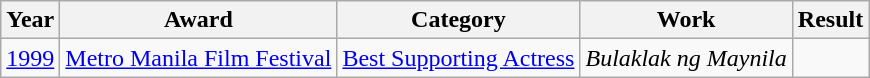<table class="wikitable">
<tr>
<th>Year</th>
<th>Award</th>
<th>Category</th>
<th>Work</th>
<th>Result</th>
</tr>
<tr>
<td><a href='#'>1999</a></td>
<td><a href='#'>Metro Manila Film Festival</a></td>
<td><a href='#'>Best Supporting Actress</a></td>
<td><em>Bulaklak ng Maynila</em></td>
<td></td>
</tr>
</table>
